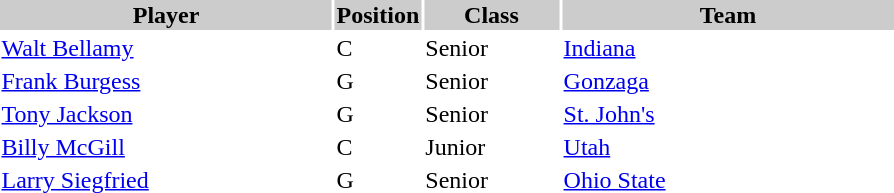<table style="width:600px" "border:'1' 'solid' 'gray'">
<tr>
<th bgcolor="#CCCCCC" style="width:40%">Player</th>
<th bgcolor="#CCCCCC" style="width:4%">Position</th>
<th bgcolor="#CCCCCC" style="width:16%">Class</th>
<th bgcolor="#CCCCCC" style="width:40%">Team</th>
</tr>
<tr>
<td><a href='#'>Walt Bellamy</a></td>
<td>C</td>
<td>Senior</td>
<td><a href='#'>Indiana</a></td>
</tr>
<tr>
<td><a href='#'>Frank Burgess</a></td>
<td>G</td>
<td>Senior</td>
<td><a href='#'>Gonzaga</a></td>
</tr>
<tr>
<td><a href='#'>Tony Jackson</a></td>
<td>G</td>
<td>Senior</td>
<td><a href='#'>St. John's</a></td>
</tr>
<tr>
<td><a href='#'>Billy McGill</a></td>
<td>C</td>
<td>Junior</td>
<td><a href='#'>Utah</a></td>
</tr>
<tr>
<td><a href='#'>Larry Siegfried</a></td>
<td>G</td>
<td>Senior</td>
<td><a href='#'>Ohio State</a></td>
</tr>
</table>
